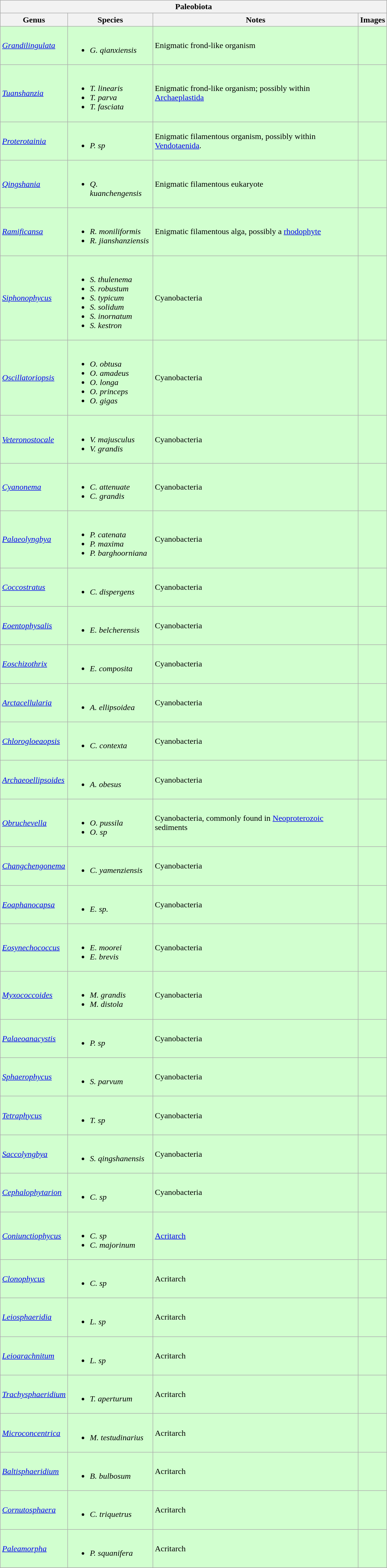<table class="wikitable sortable" style="background:white; width:60%;">
<tr>
<th colspan="5" align="center">Paleobiota</th>
</tr>
<tr>
<th>Genus</th>
<th>Species</th>
<th>Notes</th>
<th>Images</th>
</tr>
<tr>
<td style="background:#D1FFCF;"><em><a href='#'>Grandilingulata</a></em></td>
<td style="background:#D1FFCF;"><br><ul><li><em>G. qianxiensis</em></li></ul></td>
<td style="background:#D1FFCF;">Enigmatic frond-like organism</td>
<td style="background:#D1FFCF;"><br></td>
</tr>
<tr>
<td style="background:#D1FFCF;"><em><a href='#'>Tuanshanzia</a></em></td>
<td style="background:#D1FFCF;"><br><ul><li><em>T. linearis</em></li><li><em>T. parva</em></li><li><em>T. fasciata</em></li></ul></td>
<td style="background:#D1FFCF;">Enigmatic frond-like organism; possibly within <a href='#'>Archaeplastida</a></td>
<td style="background:#D1FFCF;"><br></td>
</tr>
<tr>
<td style="background:#D1FFCF;"><em><a href='#'>Proterotainia</a></em></td>
<td style="background:#D1FFCF;"><br><ul><li><em>P. sp</em></li></ul></td>
<td style="background:#D1FFCF;">Enigmatic filamentous organism, possibly within <a href='#'>Vendotaenida</a>.</td>
<td style="background:#D1FFCF;"><br></td>
</tr>
<tr>
<td style="background:#D1FFCF;"><em><a href='#'>Qingshania</a></em></td>
<td style="background:#D1FFCF;"><br><ul><li><em>Q. kuanchengensis</em></li></ul></td>
<td style="background:#D1FFCF;">Enigmatic filamentous eukaryote</td>
<td style="background:#D1FFCF;"></td>
</tr>
<tr>
<td style="background:#D1FFCF;"><em><a href='#'>Ramificansa</a></em></td>
<td style="background:#D1FFCF;"><br><ul><li><em>R. moniliformis</em></li><li><em>R. jianshanziensis</em></li></ul></td>
<td style="background:#D1FFCF;">Enigmatic filamentous alga, possibly a <a href='#'>rhodophyte</a></td>
<td style="background:#D1FFCF;"></td>
</tr>
<tr>
<td style="background:#D1FFCF;"><em><a href='#'>Siphonophycus</a></em></td>
<td style="background:#D1FFCF;"><br><ul><li><em>S. thulenema</em></li><li><em>S. robustum</em></li><li><em>S. typicum</em></li><li><em>S. solidum</em></li><li><em>S. inornatum</em></li><li><em>S. kestron</em></li></ul></td>
<td style="background:#D1FFCF;">Cyanobacteria</td>
<td style="background:#D1FFCF;"></td>
</tr>
<tr>
<td style="background:#D1FFCF;"><em><a href='#'>Oscillatoriopsis</a></em></td>
<td style="background:#D1FFCF;"><br><ul><li><em>O. obtusa</em></li><li><em>O. amadeus</em></li><li><em>O. longa</em></li><li><em>O. princeps</em></li><li><em>O. gigas</em></li></ul></td>
<td style="background:#D1FFCF;">Cyanobacteria</td>
<td style="background:#D1FFCF;"></td>
</tr>
<tr>
<td style="background:#D1FFCF;"><em><a href='#'>Veteronostocale</a></em></td>
<td style="background:#D1FFCF;"><br><ul><li><em>V. majusculus</em></li><li><em>V. grandis</em></li></ul></td>
<td style="background:#D1FFCF;">Cyanobacteria</td>
<td style="background:#D1FFCF;"></td>
</tr>
<tr>
<td style="background:#D1FFCF;"><em><a href='#'>Cyanonema</a></em></td>
<td style="background:#D1FFCF;"><br><ul><li><em>C. attenuate</em></li><li><em>C. grandis</em></li></ul></td>
<td style="background:#D1FFCF;">Cyanobacteria</td>
<td style="background:#D1FFCF;"></td>
</tr>
<tr>
<td style="background:#D1FFCF;"><em><a href='#'>Palaeolyngbya</a></em></td>
<td style="background:#D1FFCF;"><br><ul><li><em>P. catenata</em></li><li><em>P. maxima</em></li><li><em>P. barghoorniana</em></li></ul></td>
<td style="background:#D1FFCF;">Cyanobacteria</td>
<td style="background:#D1FFCF;"></td>
</tr>
<tr>
<td style="background:#D1FFCF;"><em><a href='#'>Coccostratus</a></em></td>
<td style="background:#D1FFCF;"><br><ul><li><em>C. dispergens</em></li></ul></td>
<td style="background:#D1FFCF;">Cyanobacteria</td>
<td style="background:#D1FFCF;"></td>
</tr>
<tr>
<td style="background:#D1FFCF;"><em><a href='#'>Eoentophysalis</a></em></td>
<td style="background:#D1FFCF;"><br><ul><li><em>E. belcherensis</em></li></ul></td>
<td style="background:#D1FFCF;">Cyanobacteria</td>
<td style="background:#D1FFCF;"></td>
</tr>
<tr>
<td style="background:#D1FFCF;"><em><a href='#'>Eoschizothrix</a></em></td>
<td style="background:#D1FFCF;"><br><ul><li><em>E. composita</em></li></ul></td>
<td style="background:#D1FFCF;">Cyanobacteria</td>
<td style="background:#D1FFCF;"></td>
</tr>
<tr>
<td style="background:#D1FFCF;"><em><a href='#'>Arctacellularia</a></em></td>
<td style="background:#D1FFCF;"><br><ul><li><em>A. ellipsoidea</em></li></ul></td>
<td style="background:#D1FFCF;">Cyanobacteria</td>
<td style="background:#D1FFCF;"></td>
</tr>
<tr>
<td style="background:#D1FFCF;"><em><a href='#'>Chlorogloeaopsis</a></em></td>
<td style="background:#D1FFCF;"><br><ul><li><em>C. contexta</em></li></ul></td>
<td style="background:#D1FFCF;">Cyanobacteria</td>
<td style="background:#D1FFCF;"></td>
</tr>
<tr>
<td style="background:#D1FFCF;"><em><a href='#'>Archaeoellipsoides</a></em></td>
<td style="background:#D1FFCF;"><br><ul><li><em>A. obesus</em></li></ul></td>
<td style="background:#D1FFCF;">Cyanobacteria</td>
<td style="background:#D1FFCF;"></td>
</tr>
<tr>
<td style="background:#D1FFCF;"><em><a href='#'>Obruchevella</a></em></td>
<td style="background:#D1FFCF;"><br><ul><li><em>O. pussila</em></li><li><em>O. sp</em></li></ul></td>
<td style="background:#D1FFCF;">Cyanobacteria, commonly found in <a href='#'>Neoproterozoic</a> sediments</td>
<td style="background:#D1FFCF;"></td>
</tr>
<tr>
<td style="background:#D1FFCF;"><em><a href='#'>Changchengonema</a></em></td>
<td style="background:#D1FFCF;"><br><ul><li><em>C. yamenziensis</em></li></ul></td>
<td style="background:#D1FFCF;">Cyanobacteria</td>
<td style="background:#D1FFCF;"></td>
</tr>
<tr>
<td style="background:#D1FFCF;"><em><a href='#'>Eoaphanocapsa</a></em></td>
<td style="background:#D1FFCF;"><br><ul><li><em>E. sp.</em></li></ul></td>
<td style="background:#D1FFCF;">Cyanobacteria</td>
<td style="background:#D1FFCF;"></td>
</tr>
<tr>
<td style="background:#D1FFCF;"><em><a href='#'>Eosynechococcus</a></em></td>
<td style="background:#D1FFCF;"><br><ul><li><em>E. moorei</em></li><li><em>E. brevis</em></li></ul></td>
<td style="background:#D1FFCF;">Cyanobacteria</td>
<td style="background:#D1FFCF;"></td>
</tr>
<tr>
<td style="background:#D1FFCF;"><em><a href='#'>Myxococcoides</a></em></td>
<td style="background:#D1FFCF;"><br><ul><li><em>M. grandis</em></li><li><em>M. distola</em></li></ul></td>
<td style="background:#D1FFCF;">Cyanobacteria</td>
<td style="background:#D1FFCF;"></td>
</tr>
<tr>
<td style="background:#D1FFCF;"><em><a href='#'>Palaeoanacystis</a></em></td>
<td style="background:#D1FFCF;"><br><ul><li><em>P. sp</em></li></ul></td>
<td style="background:#D1FFCF;">Cyanobacteria</td>
<td style="background:#D1FFCF;"></td>
</tr>
<tr>
<td style="background:#D1FFCF;"><em><a href='#'>Sphaerophycus</a></em></td>
<td style="background:#D1FFCF;"><br><ul><li><em>S. parvum</em></li></ul></td>
<td style="background:#D1FFCF;">Cyanobacteria</td>
<td style="background:#D1FFCF;"></td>
</tr>
<tr>
<td style="background:#D1FFCF;"><em><a href='#'>Tetraphycus</a></em></td>
<td style="background:#D1FFCF;"><br><ul><li><em>T. sp</em></li></ul></td>
<td style="background:#D1FFCF;">Cyanobacteria</td>
<td style="background:#D1FFCF;"></td>
</tr>
<tr>
<td style="background:#D1FFCF;"><em><a href='#'>Saccolyngbya</a></em></td>
<td style="background:#D1FFCF;"><br><ul><li><em>S. qingshanensis</em></li></ul></td>
<td style="background:#D1FFCF;">Cyanobacteria</td>
<td style="background:#D1FFCF;"></td>
</tr>
<tr>
<td style="background:#D1FFCF;"><em><a href='#'>Cephalophytarion</a></em></td>
<td style="background:#D1FFCF;"><br><ul><li><em>C. sp</em></li></ul></td>
<td style="background:#D1FFCF;">Cyanobacteria</td>
<td style="background:#D1FFCF;"></td>
</tr>
<tr>
<td style="background:#D1FFCF;"><em><a href='#'>Coniunctiophycus</a></em></td>
<td style="background:#D1FFCF;"><br><ul><li><em>C. sp</em></li><li><em>C. majorinum</em></li></ul></td>
<td style="background:#D1FFCF;"><a href='#'>Acritarch</a></td>
<td style="background:#D1FFCF;"></td>
</tr>
<tr>
<td style="background:#D1FFCF;"><em><a href='#'>Clonophycus</a></em></td>
<td style="background:#D1FFCF;"><br><ul><li><em>C. sp</em></li></ul></td>
<td style="background:#D1FFCF;">Acritarch</td>
<td style="background:#D1FFCF;"></td>
</tr>
<tr>
<td style="background:#D1FFCF;"><em><a href='#'>Leiosphaeridia</a></em></td>
<td style="background:#D1FFCF;"><br><ul><li><em>L. sp</em></li></ul></td>
<td style="background:#D1FFCF;">Acritarch</td>
<td style="background:#D1FFCF;"></td>
</tr>
<tr>
<td style="background:#D1FFCF;"><em><a href='#'>Leioarachnitum</a></em></td>
<td style="background:#D1FFCF;"><br><ul><li><em>L. sp</em></li></ul></td>
<td style="background:#D1FFCF;">Acritarch</td>
<td style="background:#D1FFCF;"></td>
</tr>
<tr>
<td style="background:#D1FFCF;"><em><a href='#'>Trachysphaeridium</a></em></td>
<td style="background:#D1FFCF;"><br><ul><li><em>T. aperturum</em></li></ul></td>
<td style="background:#D1FFCF;">Acritarch</td>
<td style="background:#D1FFCF;"></td>
</tr>
<tr>
<td style="background:#D1FFCF;"><em><a href='#'>Microconcentrica</a></em></td>
<td style="background:#D1FFCF;"><br><ul><li><em>M. testudinarius</em></li></ul></td>
<td style="background:#D1FFCF;">Acritarch</td>
<td style="background:#D1FFCF;"></td>
</tr>
<tr>
<td style="background:#D1FFCF;"><em><a href='#'>Baltisphaeridium</a></em></td>
<td style="background:#D1FFCF;"><br><ul><li><em>B. bulbosum</em></li></ul></td>
<td style="background:#D1FFCF;">Acritarch</td>
<td style="background:#D1FFCF;"></td>
</tr>
<tr>
<td style="background:#D1FFCF;"><em><a href='#'>Cornutosphaera</a></em></td>
<td style="background:#D1FFCF;"><br><ul><li><em>C. triquetrus</em></li></ul></td>
<td style="background:#D1FFCF;">Acritarch</td>
<td style="background:#D1FFCF;"></td>
</tr>
<tr>
<td style="background:#D1FFCF;"><em><a href='#'>Paleamorpha</a></em></td>
<td style="background:#D1FFCF;"><br><ul><li><em>P. squanifera</em></li></ul></td>
<td style="background:#D1FFCF;">Acritarch</td>
<td style="background:#D1FFCF;"></td>
</tr>
<tr>
</tr>
</table>
